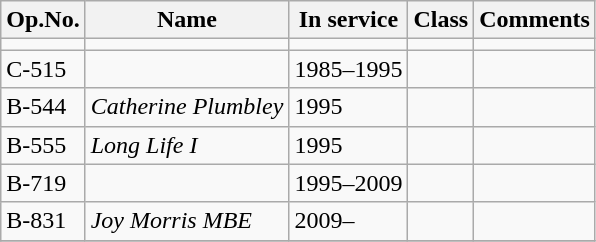<table class="wikitable">
<tr>
<th>Op.No.</th>
<th>Name</th>
<th>In service</th>
<th>Class</th>
<th>Comments</th>
</tr>
<tr>
<td></td>
<td></td>
<td></td>
<td></td>
<td></td>
</tr>
<tr>
<td>C-515</td>
<td></td>
<td>1985–1995</td>
<td></td>
<td></td>
</tr>
<tr>
<td>B-544</td>
<td><em>Catherine Plumbley</em></td>
<td>1995</td>
<td></td>
<td></td>
</tr>
<tr>
<td>B-555</td>
<td><em>Long Life I</em></td>
<td>1995</td>
<td></td>
<td></td>
</tr>
<tr>
<td>B-719</td>
<td></td>
<td>1995–2009</td>
<td></td>
<td></td>
</tr>
<tr>
<td>B-831</td>
<td><em>Joy Morris MBE</em></td>
<td>2009–</td>
<td></td>
<td></td>
</tr>
<tr>
</tr>
</table>
